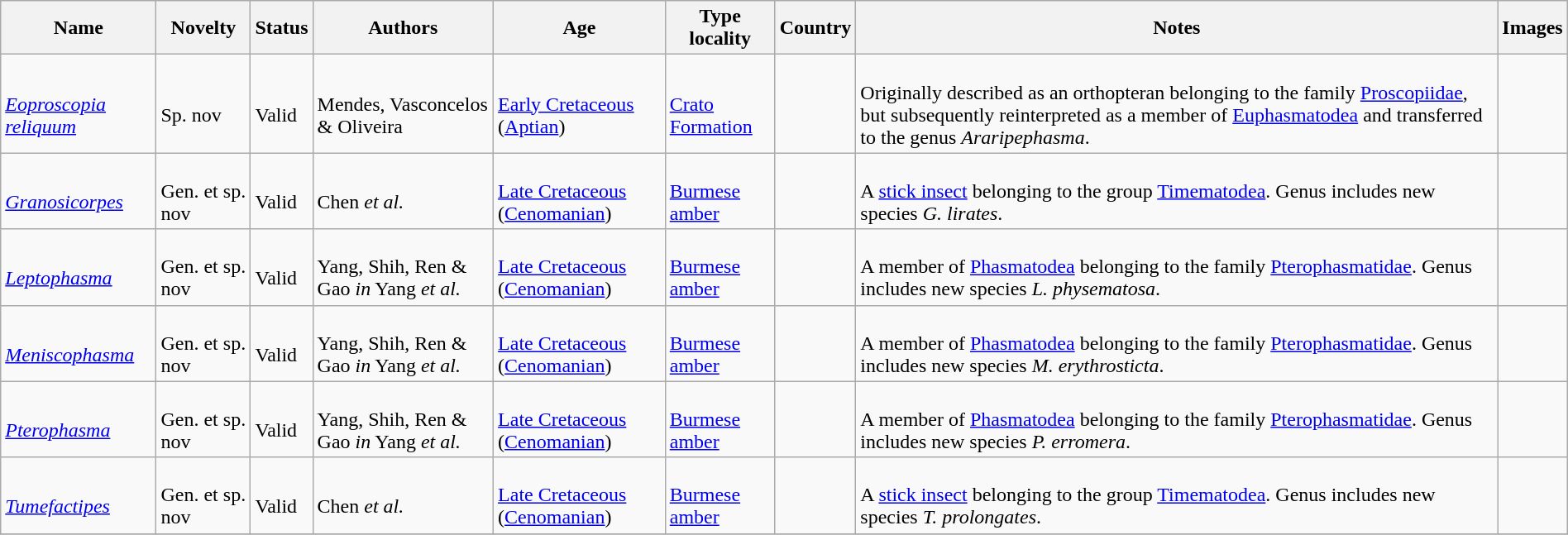<table class="wikitable sortable" align="center" width="100%">
<tr>
<th>Name</th>
<th>Novelty</th>
<th>Status</th>
<th>Authors</th>
<th>Age</th>
<th>Type locality</th>
<th>Country</th>
<th>Notes</th>
<th>Images</th>
</tr>
<tr>
<td><br><em><a href='#'>Eoproscopia reliquum</a></em></td>
<td><br>Sp. nov</td>
<td><br>Valid</td>
<td><br>Mendes, Vasconcelos & Oliveira</td>
<td><br><a href='#'>Early Cretaceous</a> (<a href='#'>Aptian</a>)</td>
<td><br><a href='#'>Crato Formation</a></td>
<td><br></td>
<td><br>Originally described as an orthopteran belonging to the family <a href='#'>Proscopiidae</a>, but subsequently reinterpreted as a member of <a href='#'>Euphasmatodea</a> and transferred to the genus <em>Araripephasma</em>.</td>
<td></td>
</tr>
<tr>
<td><br><em><a href='#'>Granosicorpes</a></em></td>
<td><br>Gen. et sp. nov</td>
<td><br>Valid</td>
<td><br>Chen <em>et al.</em></td>
<td><br><a href='#'>Late Cretaceous</a> (<a href='#'>Cenomanian</a>)</td>
<td><br><a href='#'>Burmese amber</a></td>
<td><br></td>
<td><br>A <a href='#'>stick insect</a> belonging to the group <a href='#'>Timematodea</a>. Genus includes new species <em>G. lirates</em>.</td>
<td></td>
</tr>
<tr>
<td><br><em><a href='#'>Leptophasma</a></em></td>
<td><br>Gen. et sp. nov</td>
<td><br>Valid</td>
<td><br>Yang, Shih, Ren & Gao <em>in</em> Yang <em>et al.</em></td>
<td><br><a href='#'>Late Cretaceous</a> (<a href='#'>Cenomanian</a>)</td>
<td><br><a href='#'>Burmese amber</a></td>
<td><br></td>
<td><br>A member of <a href='#'>Phasmatodea</a> belonging to the family <a href='#'>Pterophasmatidae</a>. Genus includes new species <em>L. physematosa</em>.</td>
<td></td>
</tr>
<tr>
<td><br><em><a href='#'>Meniscophasma</a></em></td>
<td><br>Gen. et sp. nov</td>
<td><br>Valid</td>
<td><br>Yang, Shih, Ren & Gao <em>in</em> Yang <em>et al.</em></td>
<td><br><a href='#'>Late Cretaceous</a> (<a href='#'>Cenomanian</a>)</td>
<td><br><a href='#'>Burmese amber</a></td>
<td><br></td>
<td><br>A member of <a href='#'>Phasmatodea</a> belonging to the family <a href='#'>Pterophasmatidae</a>. Genus includes new species <em>M. erythrosticta</em>.</td>
<td></td>
</tr>
<tr>
<td><br><em><a href='#'>Pterophasma</a></em></td>
<td><br>Gen. et sp. nov</td>
<td><br>Valid</td>
<td><br>Yang, Shih, Ren & Gao <em>in</em> Yang <em>et al.</em></td>
<td><br><a href='#'>Late Cretaceous</a> (<a href='#'>Cenomanian</a>)</td>
<td><br><a href='#'>Burmese amber</a></td>
<td><br></td>
<td><br>A member of <a href='#'>Phasmatodea</a> belonging to the family <a href='#'>Pterophasmatidae</a>. Genus includes new species <em>P. erromera</em>.</td>
<td></td>
</tr>
<tr>
<td><br><em><a href='#'>Tumefactipes</a></em></td>
<td><br>Gen. et sp. nov</td>
<td><br>Valid</td>
<td><br>Chen <em>et al.</em></td>
<td><br><a href='#'>Late Cretaceous</a> (<a href='#'>Cenomanian</a>)</td>
<td><br><a href='#'>Burmese amber</a></td>
<td><br></td>
<td><br>A <a href='#'>stick insect</a> belonging to the group <a href='#'>Timematodea</a>. Genus includes new species <em>T. prolongates</em>.</td>
<td></td>
</tr>
<tr>
</tr>
</table>
